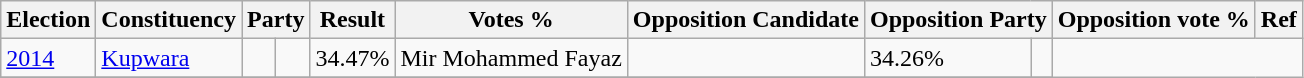<table class="wikitable sortable">
<tr>
<th>Election</th>
<th>Constituency</th>
<th colspan="2">Party</th>
<th>Result</th>
<th>Votes %</th>
<th>Opposition Candidate</th>
<th colspan="2">Opposition Party</th>
<th>Opposition vote %</th>
<th>Ref</th>
</tr>
<tr>
<td><a href='#'>2014</a></td>
<td><a href='#'>Kupwara</a></td>
<td></td>
<td></td>
<td>34.47%</td>
<td>Mir Mohammed Fayaz</td>
<td></td>
<td>34.26%</td>
<td></td>
</tr>
<tr>
</tr>
</table>
